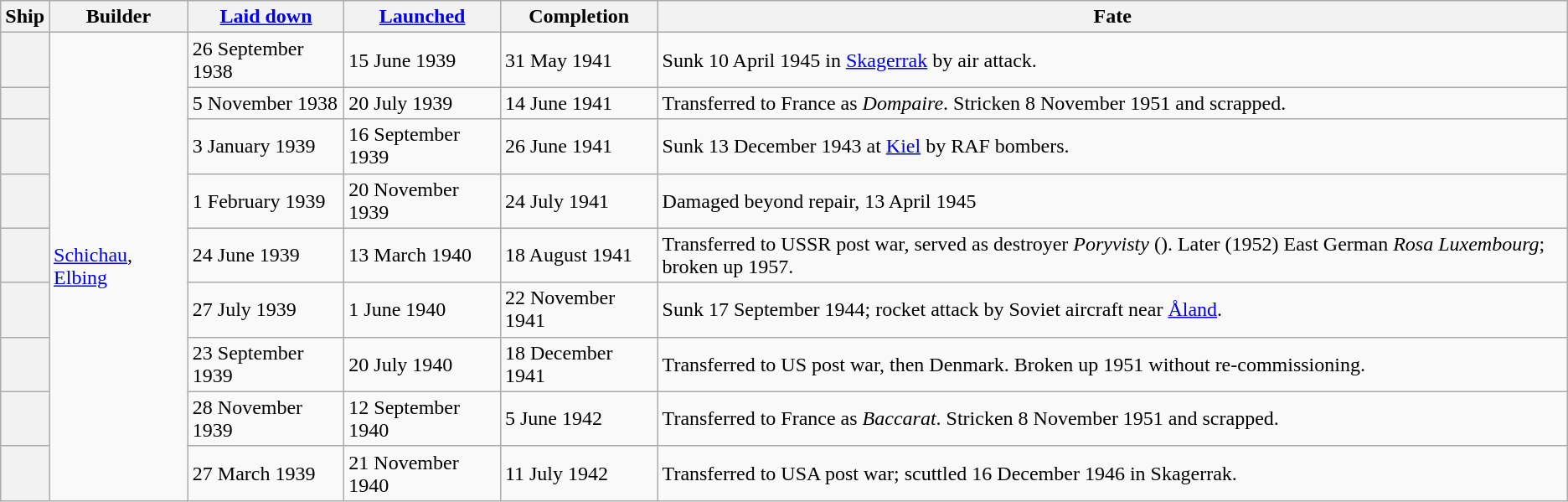<table class="wikitable plainrowheaders">
<tr>
<th scope="col">Ship</th>
<th scope="col">Builder</th>
<th scope="col"><a href='#'>Laid down</a></th>
<th scope="col"><a href='#'>Launched</a></th>
<th scope="col">Completion</th>
<th scope="col">Fate</th>
</tr>
<tr>
<th scope="row"></th>
<td rowspan=9><a href='#'>Schichau</a>, <a href='#'>Elbing</a></td>
<td>26 September 1938</td>
<td>15 June 1939</td>
<td>31 May 1941</td>
<td>Sunk 10 April 1945 in <a href='#'>Skagerrak</a> by air attack.</td>
</tr>
<tr>
<th scope="row"></th>
<td>5 November 1938</td>
<td>20 July 1939</td>
<td>14 June 1941</td>
<td>Transferred to France as <em>Dompaire</em>. Stricken 8 November 1951 and scrapped.</td>
</tr>
<tr>
<th scope="row"></th>
<td>3 January 1939</td>
<td>16 September 1939</td>
<td>26 June 1941</td>
<td>Sunk 13 December 1943 at <a href='#'>Kiel</a> by RAF bombers.</td>
</tr>
<tr>
<th scope="row"></th>
<td>1 February 1939</td>
<td>20 November 1939</td>
<td>24 July 1941</td>
<td>Damaged beyond repair, 13 April 1945</td>
</tr>
<tr>
<th scope="row"></th>
<td>24 June 1939</td>
<td>13 March 1940</td>
<td>18 August 1941</td>
<td>Transferred to USSR post war, served as destroyer <em>Poryvisty</em> (). Later (1952) East German <em>Rosa Luxembourg</em>; broken up 1957.</td>
</tr>
<tr>
<th scope="row"></th>
<td>27 July 1939</td>
<td>1 June 1940</td>
<td>22 November 1941</td>
<td>Sunk 17 September 1944; rocket attack by Soviet aircraft near <a href='#'>Åland</a>.</td>
</tr>
<tr>
<th scope="row"></th>
<td>23 September 1939</td>
<td>20 July 1940</td>
<td>18 December 1941</td>
<td>Transferred to US post war, then Denmark. Broken up 1951 without re-commissioning.</td>
</tr>
<tr>
<th scope="row"></th>
<td>28 November 1939</td>
<td>12 September 1940</td>
<td>5 June 1942</td>
<td>Transferred to France as <em>Baccarat</em>. Stricken 8 November 1951 and scrapped.</td>
</tr>
<tr>
<th scope="row"></th>
<td>27 March 1939</td>
<td>21 November 1940</td>
<td>11 July 1942</td>
<td>Transferred to USA post war; scuttled 16 December 1946 in Skagerrak.</td>
</tr>
</table>
